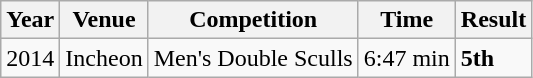<table class="wikitable">
<tr>
<th>Year</th>
<th>Venue</th>
<th>Competition</th>
<th>Time</th>
<th>Result</th>
</tr>
<tr>
<td>2014</td>
<td>Incheon</td>
<td>Men's Double Sculls</td>
<td>6:47 min</td>
<td><strong>5th</strong></td>
</tr>
</table>
